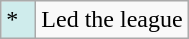<table class="wikitable">
<tr>
<td style="background:#CFECEC; width:1em">*</td>
<td>Led the league</td>
</tr>
</table>
